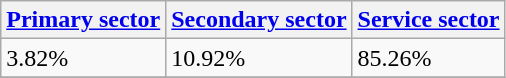<table class="wikitable" border="1">
<tr>
<th><a href='#'>Primary sector</a></th>
<th><a href='#'>Secondary sector</a></th>
<th><a href='#'>Service sector</a></th>
</tr>
<tr>
<td>3.82%</td>
<td>10.92%</td>
<td>85.26%</td>
</tr>
<tr>
</tr>
</table>
